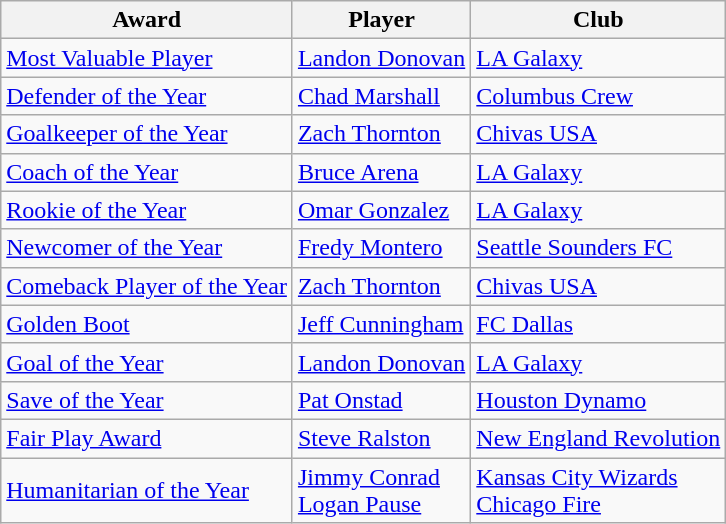<table class="wikitable" style="font-size:100%">
<tr>
<th>Award</th>
<th>Player</th>
<th>Club</th>
</tr>
<tr>
<td><a href='#'>Most Valuable Player</a></td>
<td> <a href='#'>Landon Donovan</a></td>
<td><a href='#'>LA Galaxy</a></td>
</tr>
<tr>
<td><a href='#'>Defender of the Year</a></td>
<td> <a href='#'>Chad Marshall</a></td>
<td><a href='#'>Columbus Crew</a></td>
</tr>
<tr>
<td><a href='#'>Goalkeeper of the Year</a></td>
<td> <a href='#'>Zach Thornton</a></td>
<td><a href='#'>Chivas USA</a></td>
</tr>
<tr>
<td><a href='#'>Coach of the Year</a></td>
<td> <a href='#'>Bruce Arena</a></td>
<td><a href='#'>LA Galaxy</a></td>
</tr>
<tr>
<td><a href='#'>Rookie of the Year</a></td>
<td> <a href='#'>Omar Gonzalez</a></td>
<td><a href='#'>LA Galaxy</a></td>
</tr>
<tr>
<td><a href='#'>Newcomer of the Year</a></td>
<td> <a href='#'>Fredy Montero</a></td>
<td><a href='#'>Seattle Sounders FC</a></td>
</tr>
<tr>
<td><a href='#'>Comeback Player of the Year</a></td>
<td> <a href='#'>Zach Thornton</a></td>
<td><a href='#'>Chivas USA</a></td>
</tr>
<tr>
<td><a href='#'>Golden Boot</a></td>
<td> <a href='#'>Jeff Cunningham</a></td>
<td><a href='#'>FC Dallas</a></td>
</tr>
<tr>
<td><a href='#'>Goal of the Year</a></td>
<td> <a href='#'>Landon Donovan</a></td>
<td><a href='#'>LA Galaxy</a></td>
</tr>
<tr>
<td><a href='#'>Save of the Year</a></td>
<td> <a href='#'>Pat Onstad</a></td>
<td><a href='#'>Houston Dynamo</a></td>
</tr>
<tr>
<td><a href='#'>Fair Play Award</a></td>
<td> <a href='#'>Steve Ralston</a></td>
<td><a href='#'>New England Revolution</a></td>
</tr>
<tr>
<td><a href='#'>Humanitarian of the Year</a></td>
<td> <a href='#'>Jimmy Conrad</a> <br>  <a href='#'>Logan Pause</a></td>
<td><a href='#'>Kansas City Wizards</a> <br> <a href='#'>Chicago Fire</a></td>
</tr>
</table>
